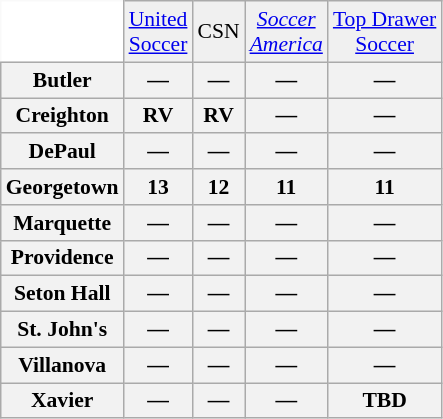<table class="wikitable" style="white-space:nowrap; font-size:90%;">
<tr>
<td style="background:white; border-top-style:hidden; border-left-style:hidden;"></td>
<td align="center" style="background:#f0f0f0;"><a href='#'>United<br>Soccer</a></td>
<td align="center" style="background:#f0f0f0;">CSN</td>
<td align="center" style="background:#f0f0f0;"><em><a href='#'>Soccer<br>America</a></em></td>
<td align="center" style="background:#f0f0f0;"><a href='#'>Top Drawer<br>Soccer</a></td>
</tr>
<tr style="text-align:center;">
<th style=>Butler</th>
<th>—</th>
<th>—</th>
<th>—</th>
<th>—</th>
</tr>
<tr style="text-align:center;">
<th style=>Creighton</th>
<th>RV</th>
<th>RV</th>
<th>—</th>
<th>—</th>
</tr>
<tr style="text-align:center;">
<th style=>DePaul</th>
<th>—</th>
<th>—</th>
<th>—</th>
<th>—</th>
</tr>
<tr style="text-align:center;">
<th style=>Georgetown</th>
<th>13</th>
<th>12</th>
<th>11</th>
<th>11</th>
</tr>
<tr style="text-align:center;">
<th style=>Marquette</th>
<th>—</th>
<th>—</th>
<th>—</th>
<th>—</th>
</tr>
<tr style="text-align:center;">
<th style=>Providence</th>
<th>—</th>
<th>—</th>
<th>—</th>
<th>—</th>
</tr>
<tr style="text-align:center;">
<th style=>Seton Hall</th>
<th>—</th>
<th>—</th>
<th>—</th>
<th>—</th>
</tr>
<tr style="text-align:center;">
<th style=>St. John's</th>
<th>—</th>
<th>—</th>
<th>—</th>
<th>—</th>
</tr>
<tr style="text-align:center;">
<th style=>Villanova</th>
<th>—</th>
<th>—</th>
<th>—</th>
<th>—</th>
</tr>
<tr style="text-align:center;">
<th style=>Xavier</th>
<th>—</th>
<th>—</th>
<th>—</th>
<th>TBD</th>
</tr>
</table>
